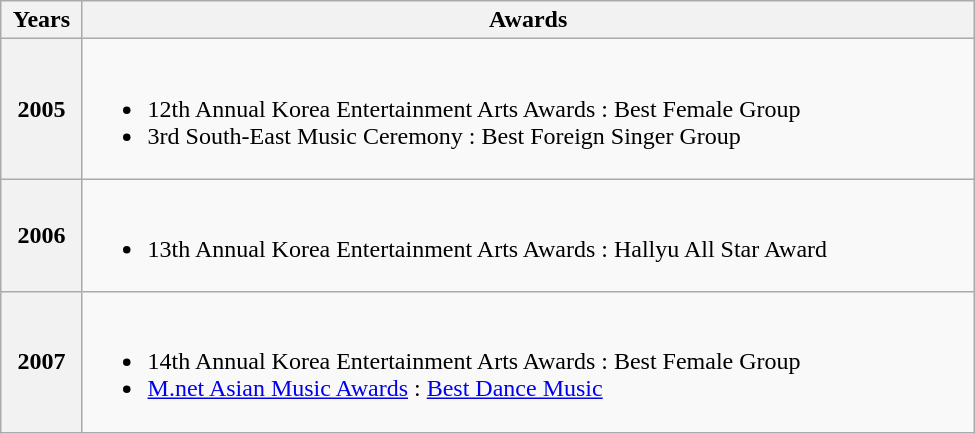<table class="wikitable" style="width:650px;">
<tr>
<th align="left">Years</th>
<th align="left">Awards</th>
</tr>
<tr>
<th style="text-align:center;">2005</th>
<td style="text-align:left;"><br><ul><li>12th Annual Korea Entertainment Arts Awards : Best Female Group</li><li>3rd South-East Music Ceremony : Best Foreign Singer Group</li></ul></td>
</tr>
<tr>
<th style="text-align:center;">2006</th>
<td style="text-align:left;"><br><ul><li>13th Annual Korea Entertainment Arts Awards : Hallyu All Star Award</li></ul></td>
</tr>
<tr>
<th style="text-align:center;">2007</th>
<td style="text-align:left;"><br><ul><li>14th Annual Korea Entertainment Arts Awards : Best Female Group</li><li><a href='#'>M.net Asian Music Awards</a> : <a href='#'>Best Dance Music</a></li></ul></td>
</tr>
</table>
